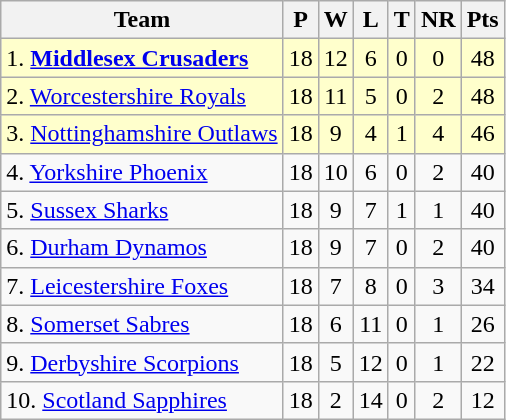<table class="wikitable" style="text-align: center;">
<tr>
<th>Team</th>
<th>P</th>
<th>W</th>
<th>L</th>
<th>T</th>
<th>NR</th>
<th>Pts</th>
</tr>
<tr style="background: #ffffcc;">
<td style="text-align:left;">1. <strong><a href='#'>Middlesex Crusaders</a></strong></td>
<td>18</td>
<td>12</td>
<td>6</td>
<td>0</td>
<td>0</td>
<td>48</td>
</tr>
<tr style="background: #ffffcc;">
<td style="text-align:left;">2. <a href='#'>Worcestershire Royals</a></td>
<td>18</td>
<td>11</td>
<td>5</td>
<td>0</td>
<td>2</td>
<td>48</td>
</tr>
<tr style="background: #ffffcc;">
<td style="text-align:left;">3. <a href='#'>Nottinghamshire Outlaws</a></td>
<td>18</td>
<td>9</td>
<td>4</td>
<td>1</td>
<td>4</td>
<td>46</td>
</tr>
<tr>
<td style="text-align:left;">4. <a href='#'>Yorkshire Phoenix</a></td>
<td>18</td>
<td>10</td>
<td>6</td>
<td>0</td>
<td>2</td>
<td>40</td>
</tr>
<tr>
<td style="text-align:left;">5. <a href='#'>Sussex Sharks</a></td>
<td>18</td>
<td>9</td>
<td>7</td>
<td>1</td>
<td>1</td>
<td>40</td>
</tr>
<tr>
<td style="text-align:left;">6. <a href='#'>Durham Dynamos</a></td>
<td>18</td>
<td>9</td>
<td>7</td>
<td>0</td>
<td>2</td>
<td>40</td>
</tr>
<tr>
<td style="text-align:left;">7. <a href='#'>Leicestershire Foxes</a></td>
<td>18</td>
<td>7</td>
<td>8</td>
<td>0</td>
<td>3</td>
<td>34</td>
</tr>
<tr>
<td style="text-align:left;">8. <a href='#'>Somerset Sabres</a></td>
<td>18</td>
<td>6</td>
<td>11</td>
<td>0</td>
<td>1</td>
<td>26</td>
</tr>
<tr>
<td style="text-align:left;">9. <a href='#'>Derbyshire Scorpions</a></td>
<td>18</td>
<td>5</td>
<td>12</td>
<td>0</td>
<td>1</td>
<td>22</td>
</tr>
<tr>
<td style="text-align:left;">10. <a href='#'>Scotland Sapphires</a></td>
<td>18</td>
<td>2</td>
<td>14</td>
<td>0</td>
<td>2</td>
<td>12</td>
</tr>
</table>
